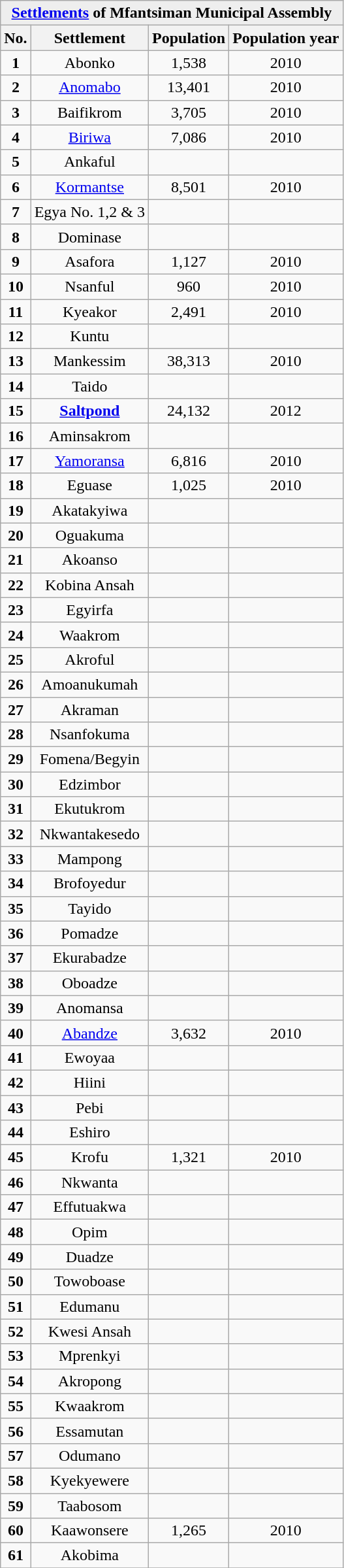<table class="wikitable sortable" style="text-align: centre;">
<tr bgcolor=#EEEEEE>
<td align=center colspan=4><strong><a href='#'>Settlements</a> of Mfantsiman Municipal Assembly</strong></td>
</tr>
<tr ">
<th class="unsortable">No.</th>
<th class="unsortable">Settlement</th>
<th class="unsortable">Population</th>
<th class="unsortable">Population year</th>
</tr>
<tr>
<td align=center><strong>1</strong></td>
<td align=center>Abonko</td>
<td align=center>1,538</td>
<td align=center>2010</td>
</tr>
<tr>
<td align=center><strong>2</strong></td>
<td align=center><a href='#'>Anomabo</a></td>
<td align=center>13,401</td>
<td align=center>2010</td>
</tr>
<tr>
<td align=center><strong>3</strong></td>
<td align=center>Baifikrom</td>
<td align=center>3,705</td>
<td align=center>2010</td>
</tr>
<tr>
<td align=center><strong>4</strong></td>
<td align=center><a href='#'>Biriwa</a></td>
<td align=center>7,086</td>
<td align=center>2010</td>
</tr>
<tr>
<td align=center><strong>5</strong></td>
<td align=center>Ankaful</td>
<td align=center></td>
<td align=center></td>
</tr>
<tr>
<td align=center><strong>6</strong></td>
<td align=center><a href='#'>Kormantse</a></td>
<td align=center>8,501</td>
<td align=center>2010</td>
</tr>
<tr>
<td align=center><strong>7</strong></td>
<td align=center>Egya No. 1,2 & 3</td>
<td align=center></td>
<td align=center></td>
</tr>
<tr>
<td align=center><strong>8</strong></td>
<td align=center>Dominase</td>
<td align=center></td>
<td align=center></td>
</tr>
<tr>
<td align=center><strong>9</strong></td>
<td align=center>Asafora</td>
<td align=center>1,127</td>
<td align=center>2010</td>
</tr>
<tr>
<td align=center><strong>10</strong></td>
<td align=center>Nsanful</td>
<td align=center>960</td>
<td align=center>2010</td>
</tr>
<tr>
<td align=center><strong>11</strong></td>
<td align=center>Kyeakor</td>
<td align=center>2,491</td>
<td align=center>2010</td>
</tr>
<tr>
<td align=center><strong>12</strong></td>
<td align=center>Kuntu</td>
<td align=center></td>
<td align=center></td>
</tr>
<tr>
<td align=center><strong>13</strong></td>
<td align=center>Mankessim</td>
<td align=center>38,313</td>
<td align=center>2010</td>
</tr>
<tr>
<td align=center><strong>14</strong></td>
<td align=center>Taido</td>
<td align=center></td>
<td align=center></td>
</tr>
<tr>
<td align=center><strong>15</strong></td>
<td align=center><strong><a href='#'>Saltpond</a></strong></td>
<td align=center>24,132</td>
<td align=center>2012</td>
</tr>
<tr>
<td align=center><strong>16</strong></td>
<td align=center>Aminsakrom</td>
<td align=center></td>
<td align=center></td>
</tr>
<tr>
<td align=center><strong>17</strong></td>
<td align=center><a href='#'>Yamoransa</a></td>
<td align=center>6,816</td>
<td align=center>2010</td>
</tr>
<tr>
<td align=center><strong>18</strong></td>
<td align=center>Eguase</td>
<td align=center>1,025</td>
<td align=center>2010</td>
</tr>
<tr>
<td align=center><strong>19</strong></td>
<td align=center>Akatakyiwa</td>
<td align=center></td>
<td align=center></td>
</tr>
<tr>
<td align=center><strong>20</strong></td>
<td align=center>Oguakuma</td>
<td align=center></td>
<td align=center></td>
</tr>
<tr>
<td align=center><strong>21</strong></td>
<td align=center>Akoanso</td>
<td align=center></td>
<td align=center></td>
</tr>
<tr>
<td align=center><strong>22</strong></td>
<td align=center>Kobina Ansah</td>
<td align=center></td>
<td align=center></td>
</tr>
<tr>
<td align=center><strong>23</strong></td>
<td align=center>Egyirfa</td>
<td align=center></td>
<td align=center></td>
</tr>
<tr>
<td align=center><strong>24</strong></td>
<td align=center>Waakrom</td>
<td align=center></td>
<td align=center></td>
</tr>
<tr>
<td align=center><strong>25</strong></td>
<td align=center>Akroful</td>
<td align=center></td>
<td align=center></td>
</tr>
<tr>
<td align=center><strong>26</strong></td>
<td align=center>Amoanukumah</td>
<td align=center></td>
<td align=center></td>
</tr>
<tr>
<td align=center><strong>27</strong></td>
<td align=center>Akraman</td>
<td align=center></td>
<td align=center></td>
</tr>
<tr>
<td align=center><strong>28</strong></td>
<td align=center>Nsanfokuma</td>
<td align=center></td>
<td align=center></td>
</tr>
<tr>
<td align=center><strong>29</strong></td>
<td align=center>Fomena/Begyin</td>
<td align=center></td>
<td align=center></td>
</tr>
<tr>
<td align=center><strong>30</strong></td>
<td align=center>Edzimbor</td>
<td align=center></td>
<td align=center></td>
</tr>
<tr>
<td align=center><strong>31</strong></td>
<td align=center>Ekutukrom</td>
<td align=center></td>
<td align=center></td>
</tr>
<tr>
<td align=center><strong>32</strong></td>
<td align=center>Nkwantakesedo</td>
<td align=center></td>
<td align=center></td>
</tr>
<tr>
<td align=center><strong>33</strong></td>
<td align=center>Mampong</td>
<td align=center></td>
<td align=center></td>
</tr>
<tr>
<td align=center><strong>34</strong></td>
<td align=center>Brofoyedur</td>
<td align=center></td>
<td align=center></td>
</tr>
<tr>
<td align=center><strong>35</strong></td>
<td align=center>Tayido</td>
<td align=center></td>
<td align=center></td>
</tr>
<tr>
<td align=center><strong>36</strong></td>
<td align=center>Pomadze</td>
<td align=center></td>
<td align=center></td>
</tr>
<tr>
<td align=center><strong>37</strong></td>
<td align=center>Ekurabadze</td>
<td align=center></td>
<td align=center></td>
</tr>
<tr>
<td align=center><strong>38</strong></td>
<td align=center>Oboadze</td>
<td align=center></td>
<td align=center></td>
</tr>
<tr>
<td align=center><strong>39</strong></td>
<td align=center>Anomansa</td>
<td align=center></td>
<td align=center></td>
</tr>
<tr>
<td align=center><strong>40</strong></td>
<td align=center><a href='#'>Abandze</a></td>
<td align=center>3,632</td>
<td align=center>2010</td>
</tr>
<tr>
<td align=center><strong>41</strong></td>
<td align=center>Ewoyaa</td>
<td align=center></td>
<td align=center></td>
</tr>
<tr>
<td align=center><strong>42</strong></td>
<td align=center>Hiini</td>
<td align=center></td>
<td align=center></td>
</tr>
<tr>
<td align=center><strong>43</strong></td>
<td align=center>Pebi</td>
<td align=center></td>
<td align=center></td>
</tr>
<tr>
<td align=center><strong>44</strong></td>
<td align=center>Eshiro</td>
<td align=center></td>
<td align=center></td>
</tr>
<tr>
<td align=center><strong>45</strong></td>
<td align=center>Krofu</td>
<td align=center>1,321</td>
<td align=center>2010</td>
</tr>
<tr>
<td align=center><strong>46</strong></td>
<td align=center>Nkwanta</td>
<td align=center></td>
<td align=center></td>
</tr>
<tr>
<td align=center><strong>47</strong></td>
<td align=center>Effutuakwa</td>
<td align=center></td>
<td align=center></td>
</tr>
<tr>
<td align=center><strong>48</strong></td>
<td align=center>Opim</td>
<td align=center></td>
<td align=center></td>
</tr>
<tr>
<td align=center><strong>49</strong></td>
<td align=center>Duadze</td>
<td align=center></td>
<td align=center></td>
</tr>
<tr>
<td align=center><strong>50</strong></td>
<td align=center>Towoboase</td>
<td align=center></td>
<td align=center></td>
</tr>
<tr>
<td align=center><strong>51</strong></td>
<td align=center>Edumanu</td>
<td align=center></td>
<td align=center></td>
</tr>
<tr>
<td align=center><strong>52</strong></td>
<td align=center>Kwesi Ansah</td>
<td align=center></td>
<td align=center></td>
</tr>
<tr>
<td align=center><strong>53</strong></td>
<td align=center>Mprenkyi</td>
<td align=center></td>
<td align=center></td>
</tr>
<tr>
<td align=center><strong>54</strong></td>
<td align=center>Akropong</td>
<td align=center></td>
<td align=center></td>
</tr>
<tr>
<td align=center><strong>55</strong></td>
<td align=center>Kwaakrom</td>
<td align=center></td>
<td align=center></td>
</tr>
<tr>
<td align=center><strong>56</strong></td>
<td align=center>Essamutan</td>
<td align=center></td>
<td align=center></td>
</tr>
<tr>
<td align=center><strong>57</strong></td>
<td align=center>Odumano</td>
<td align=center></td>
<td align=center></td>
</tr>
<tr>
<td align=center><strong>58</strong></td>
<td align=center>Kyekyewere</td>
<td align=center></td>
<td align=center></td>
</tr>
<tr>
<td align=center><strong>59</strong></td>
<td align=center>Taabosom</td>
<td align=center></td>
<td align=center></td>
</tr>
<tr>
<td align=center><strong>60</strong></td>
<td align=center>Kaawonsere</td>
<td align=center>1,265</td>
<td align=center>2010</td>
</tr>
<tr>
<td align=center><strong>61</strong></td>
<td align=center>Akobima</td>
<td align=center></td>
<td align=center></td>
</tr>
<tr>
</tr>
</table>
